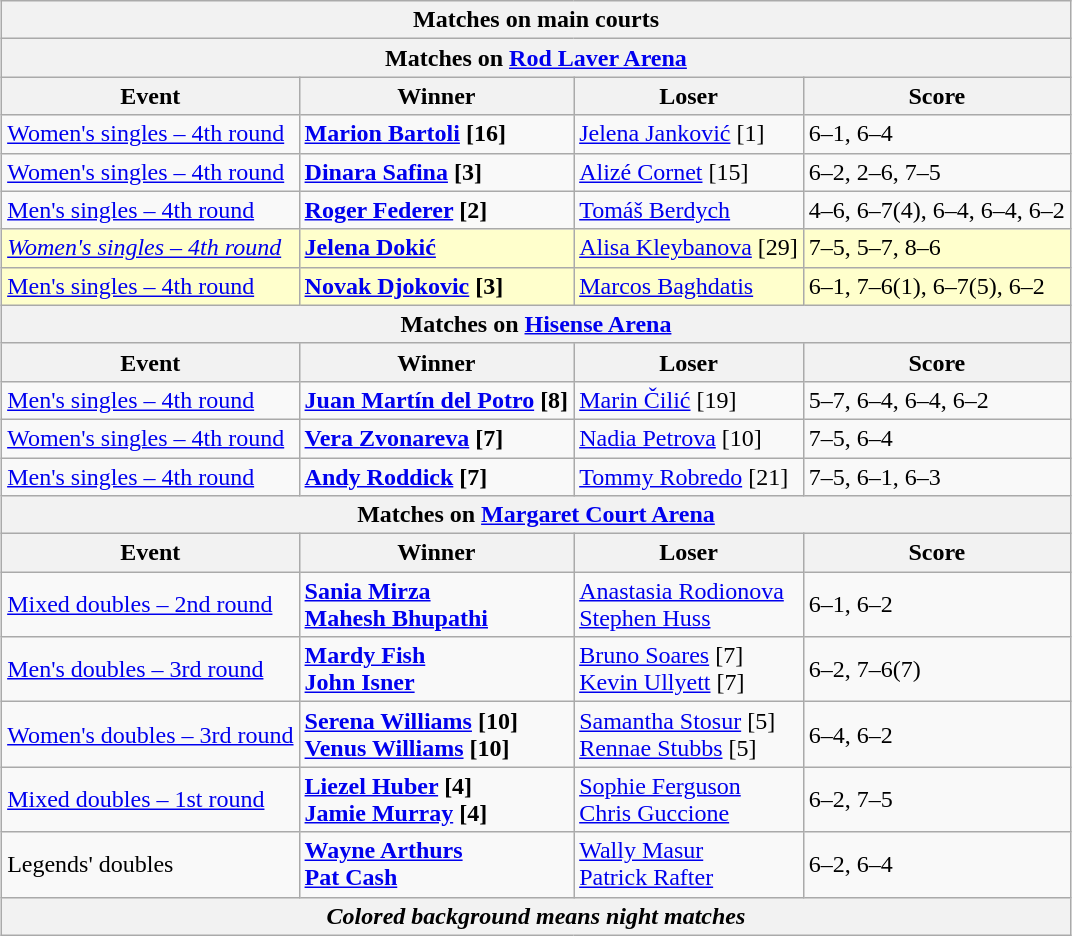<table class="wikitable collapsible uncollapsed" style="margin:auto;">
<tr>
<th colspan=4 style="white-space:nowrap;">Matches on main courts</th>
</tr>
<tr>
<th colspan=4><strong>Matches on <a href='#'>Rod Laver Arena</a></strong></th>
</tr>
<tr>
<th>Event</th>
<th>Winner</th>
<th>Loser</th>
<th>Score</th>
</tr>
<tr align=left>
<td><a href='#'>Women's singles – 4th round</a></td>
<td> <strong><a href='#'>Marion Bartoli</a> [16]</strong></td>
<td> <a href='#'>Jelena Janković</a> [1]</td>
<td>6–1, 6–4</td>
</tr>
<tr align=left>
<td><a href='#'>Women's singles – 4th round</a></td>
<td> <strong><a href='#'>Dinara Safina</a> [3]</strong></td>
<td> <a href='#'>Alizé Cornet</a> [15]</td>
<td>6–2, 2–6, 7–5</td>
</tr>
<tr align=left>
<td><a href='#'>Men's singles – 4th round</a></td>
<td> <strong><a href='#'>Roger Federer</a> [2]</strong></td>
<td> <a href='#'>Tomáš Berdych</a></td>
<td>4–6, 6–7(4), 6–4, 6–4, 6–2</td>
</tr>
<tr align=left bgcolor="#FFFFCC">
<td><em><a href='#'>Women's singles – 4th round</a></em></td>
<td> <strong><a href='#'>Jelena Dokić</a></strong></td>
<td> <a href='#'>Alisa Kleybanova</a> [29]</td>
<td>7–5, 5–7, 8–6</td>
</tr>
<tr align=left bgcolor="#FFFFCC">
<td><a href='#'>Men's singles – 4th round</a></td>
<td> <strong><a href='#'>Novak Djokovic</a> [3]</strong></td>
<td> <a href='#'>Marcos Baghdatis</a></td>
<td>6–1, 7–6(1), 6–7(5), 6–2</td>
</tr>
<tr>
<th colspan=4><strong>Matches on <a href='#'>Hisense Arena</a></strong></th>
</tr>
<tr>
<th>Event</th>
<th>Winner</th>
<th>Loser</th>
<th>Score</th>
</tr>
<tr align=left>
<td><a href='#'>Men's singles – 4th round</a></td>
<td> <strong><a href='#'>Juan Martín del Potro</a> [8]</strong></td>
<td> <a href='#'>Marin Čilić</a> [19]</td>
<td>5–7, 6–4, 6–4, 6–2</td>
</tr>
<tr align=left>
<td><a href='#'>Women's singles – 4th round</a></td>
<td> <strong><a href='#'>Vera Zvonareva</a> [7]</strong></td>
<td> <a href='#'>Nadia Petrova</a> [10]</td>
<td>7–5, 6–4</td>
</tr>
<tr align=left>
<td><a href='#'>Men's singles – 4th round</a></td>
<td> <strong><a href='#'>Andy Roddick</a> [7]</strong></td>
<td> <a href='#'>Tommy Robredo</a> [21]</td>
<td>7–5, 6–1, 6–3</td>
</tr>
<tr>
<th colspan=4><strong>Matches on <a href='#'>Margaret Court Arena</a></strong></th>
</tr>
<tr>
<th>Event</th>
<th>Winner</th>
<th>Loser</th>
<th>Score</th>
</tr>
<tr align=left>
<td><a href='#'>Mixed doubles – 2nd round</a></td>
<td> <strong><a href='#'>Sania Mirza</a> <br>  <a href='#'>Mahesh Bhupathi</a></strong></td>
<td> <a href='#'>Anastasia Rodionova</a> <br>  <a href='#'>Stephen Huss</a></td>
<td>6–1, 6–2</td>
</tr>
<tr align=left>
<td><a href='#'>Men's doubles – 3rd round</a></td>
<td> <strong><a href='#'>Mardy Fish</a> <br>  <a href='#'>John Isner</a></strong></td>
<td> <a href='#'>Bruno Soares</a> [7] <br>  <a href='#'>Kevin Ullyett</a> [7]</td>
<td>6–2, 7–6(7)</td>
</tr>
<tr align=left>
<td><a href='#'>Women's doubles – 3rd round</a></td>
<td> <strong><a href='#'>Serena Williams</a> [10] <br>  <a href='#'>Venus Williams</a> [10]</strong></td>
<td> <a href='#'>Samantha Stosur</a> [5] <br>  <a href='#'>Rennae Stubbs</a> [5]</td>
<td>6–4, 6–2</td>
</tr>
<tr align=left>
<td><a href='#'>Mixed doubles – 1st round</a></td>
<td> <strong><a href='#'>Liezel Huber</a> [4] <br>  <a href='#'>Jamie Murray</a> [4]</strong></td>
<td> <a href='#'>Sophie Ferguson</a> <br>  <a href='#'>Chris Guccione</a></td>
<td>6–2, 7–5</td>
</tr>
<tr align=left>
<td>Legends' doubles</td>
<td> <strong><a href='#'>Wayne Arthurs</a> <br>  <a href='#'>Pat Cash</a></strong></td>
<td> <a href='#'>Wally Masur</a> <br>  <a href='#'>Patrick Rafter</a></td>
<td>6–2, 6–4</td>
</tr>
<tr>
<th colspan=4><em>Colored background means night matches</em></th>
</tr>
</table>
